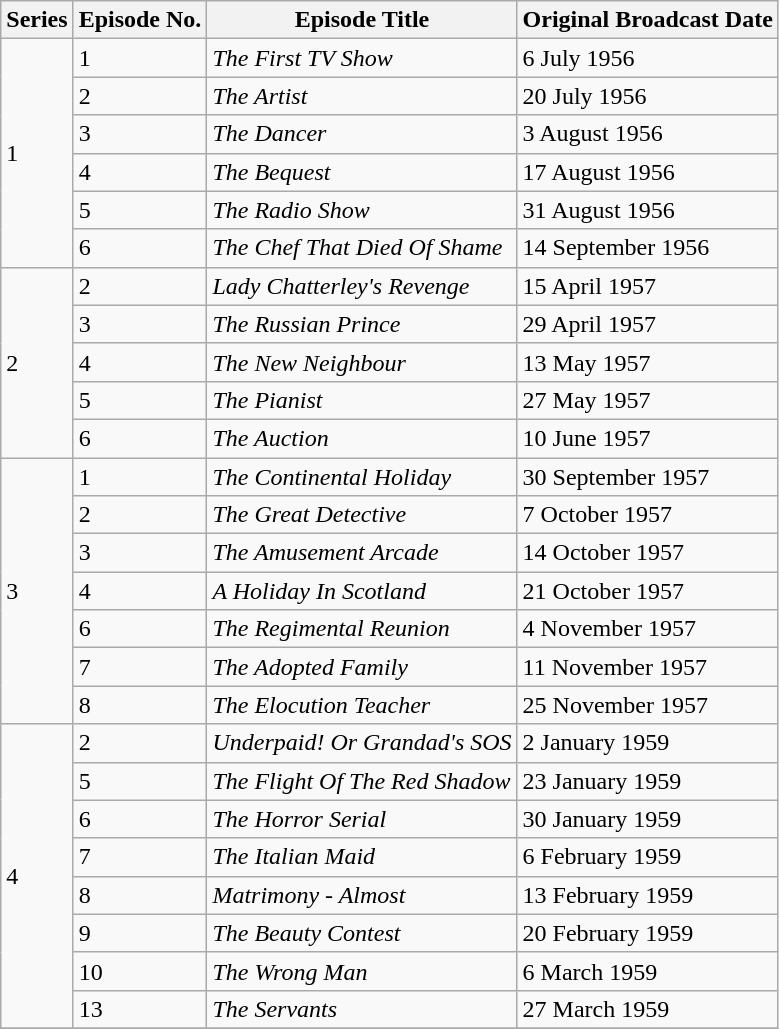<table class="wikitable">
<tr>
<th>Series</th>
<th>Episode No.</th>
<th>Episode Title<br></th>
<th>Original Broadcast Date</th>
</tr>
<tr>
<td rowspan="6">1</td>
<td>1</td>
<td><em>The First TV Show</em></td>
<td>6 July 1956</td>
</tr>
<tr>
<td>2</td>
<td><em>The Artist </em></td>
<td>20 July 1956</td>
</tr>
<tr>
<td>3</td>
<td><em>The Dancer</em></td>
<td>3 August 1956</td>
</tr>
<tr>
<td>4</td>
<td><em>The Bequest</em></td>
<td>17 August 1956</td>
</tr>
<tr>
<td>5</td>
<td><em>The Radio Show</em></td>
<td>31 August 1956</td>
</tr>
<tr>
<td>6</td>
<td><em>The Chef That Died Of Shame</em></td>
<td>14 September 1956</td>
</tr>
<tr>
<td rowspan="5">2</td>
<td>2</td>
<td><em>Lady Chatterley's Revenge</em></td>
<td>15 April 1957</td>
</tr>
<tr>
<td>3</td>
<td><em>The Russian Prince</em></td>
<td>29 April 1957</td>
</tr>
<tr>
<td>4</td>
<td><em>The New Neighbour</em></td>
<td>13 May 1957</td>
</tr>
<tr>
<td>5</td>
<td><em>The Pianist</em></td>
<td>27 May 1957</td>
</tr>
<tr>
<td>6</td>
<td><em>The Auction</em></td>
<td>10 June 1957</td>
</tr>
<tr>
<td rowspan="7">3</td>
<td>1</td>
<td><em>The Continental Holiday</em></td>
<td>30 September 1957</td>
</tr>
<tr>
<td>2</td>
<td><em>The Great Detective</em></td>
<td>7 October 1957</td>
</tr>
<tr>
<td>3</td>
<td><em>The Amusement Arcade</em></td>
<td>14 October 1957</td>
</tr>
<tr>
<td>4</td>
<td><em>A Holiday In Scotland </em></td>
<td>21 October 1957</td>
</tr>
<tr>
<td>6</td>
<td><em>The Regimental Reunion</em></td>
<td>4 November 1957</td>
</tr>
<tr>
<td>7</td>
<td><em>The Adopted Family</em></td>
<td>11 November 1957</td>
</tr>
<tr>
<td>8</td>
<td><em>The Elocution Teacher</em></td>
<td>25 November 1957</td>
</tr>
<tr>
<td rowspan="8">4</td>
<td>2</td>
<td><em>Underpaid! Or Grandad's SOS</em></td>
<td>2 January 1959</td>
</tr>
<tr>
<td>5</td>
<td><em>The Flight Of The Red Shadow</em></td>
<td>23 January 1959</td>
</tr>
<tr>
<td>6</td>
<td><em>The Horror Serial</em></td>
<td>30 January 1959</td>
</tr>
<tr>
<td>7</td>
<td><em>The Italian Maid</em></td>
<td>6 February 1959</td>
</tr>
<tr>
<td>8</td>
<td><em>Matrimony - Almost </em></td>
<td>13 February 1959</td>
</tr>
<tr>
<td>9</td>
<td><em>The Beauty Contest</em></td>
<td>20 February 1959</td>
</tr>
<tr>
<td>10</td>
<td><em>The Wrong Man</em></td>
<td>6 March 1959</td>
</tr>
<tr>
<td>13</td>
<td><em>The Servants</em></td>
<td>27 March 1959</td>
</tr>
<tr>
</tr>
</table>
